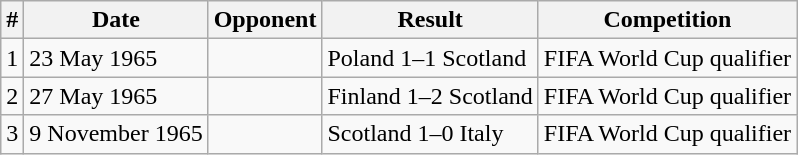<table class="wikitable">
<tr>
<th>#</th>
<th>Date</th>
<th>Opponent</th>
<th>Result</th>
<th>Competition</th>
</tr>
<tr>
<td>1</td>
<td>23 May 1965</td>
<td></td>
<td>Poland 1–1 Scotland</td>
<td>FIFA World Cup qualifier</td>
</tr>
<tr>
<td>2</td>
<td>27 May 1965</td>
<td></td>
<td>Finland 1–2 Scotland</td>
<td>FIFA World Cup qualifier</td>
</tr>
<tr>
<td>3</td>
<td>9 November 1965</td>
<td></td>
<td>Scotland 1–0 Italy</td>
<td>FIFA World Cup qualifier</td>
</tr>
</table>
